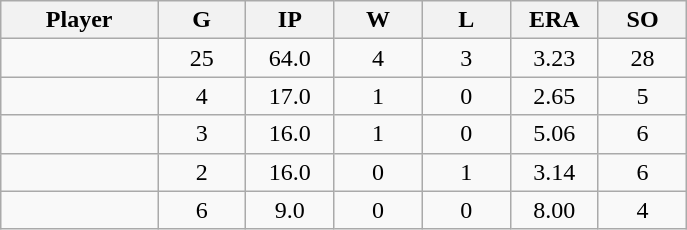<table class="wikitable sortable">
<tr>
<th bgcolor="#DDDDFF" width="16%">Player</th>
<th bgcolor="#DDDDFF" width="9%">G</th>
<th bgcolor="#DDDDFF" width="9%">IP</th>
<th bgcolor="#DDDDFF" width="9%">W</th>
<th bgcolor="#DDDDFF" width="9%">L</th>
<th bgcolor="#DDDDFF" width="9%">ERA</th>
<th bgcolor="#DDDDFF" width="9%">SO</th>
</tr>
<tr align="center">
<td></td>
<td>25</td>
<td>64.0</td>
<td>4</td>
<td>3</td>
<td>3.23</td>
<td>28</td>
</tr>
<tr align="center">
<td></td>
<td>4</td>
<td>17.0</td>
<td>1</td>
<td>0</td>
<td>2.65</td>
<td>5</td>
</tr>
<tr align="center">
<td></td>
<td>3</td>
<td>16.0</td>
<td>1</td>
<td>0</td>
<td>5.06</td>
<td>6</td>
</tr>
<tr align="center">
<td></td>
<td>2</td>
<td>16.0</td>
<td>0</td>
<td>1</td>
<td>3.14</td>
<td>6</td>
</tr>
<tr align="center">
<td></td>
<td>6</td>
<td>9.0</td>
<td>0</td>
<td>0</td>
<td>8.00</td>
<td>4</td>
</tr>
</table>
